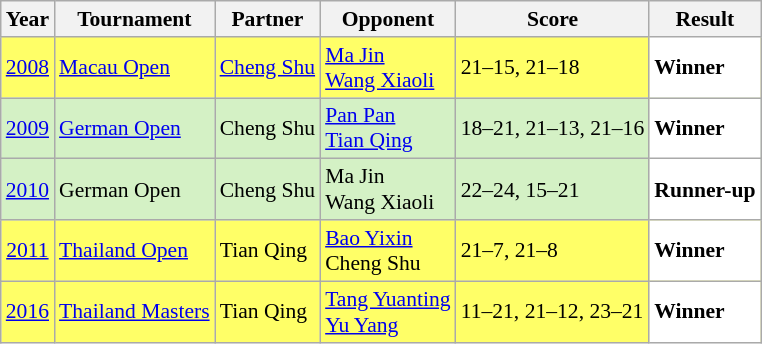<table class="sortable wikitable" style="font-size: 90%;">
<tr>
<th>Year</th>
<th>Tournament</th>
<th>Partner</th>
<th>Opponent</th>
<th>Score</th>
<th>Result</th>
</tr>
<tr style="background:#FFFF67">
<td align="center"><a href='#'>2008</a></td>
<td align="left"><a href='#'>Macau Open</a></td>
<td align="left"> <a href='#'>Cheng Shu</a></td>
<td align="left"> <a href='#'>Ma Jin</a> <br>  <a href='#'>Wang Xiaoli</a></td>
<td align="left">21–15, 21–18</td>
<td style="text-align:left; background:white"> <strong>Winner</strong></td>
</tr>
<tr style="background:#D4F1C5">
<td align="center"><a href='#'>2009</a></td>
<td align="left"><a href='#'>German Open</a></td>
<td align="left"> Cheng Shu</td>
<td align="left"> <a href='#'>Pan Pan</a> <br>  <a href='#'>Tian Qing</a></td>
<td align="left">18–21, 21–13, 21–16</td>
<td style="text-align:left; background:white"> <strong>Winner</strong></td>
</tr>
<tr style="background:#D4F1C5">
<td align="center"><a href='#'>2010</a></td>
<td align="left">German Open</td>
<td align="left"> Cheng Shu</td>
<td align="left"> Ma Jin <br>  Wang Xiaoli</td>
<td align="left">22–24, 15–21</td>
<td style="text-align:left; background:white"> <strong>Runner-up</strong></td>
</tr>
<tr style="background:#FFFF67">
<td align="center"><a href='#'>2011</a></td>
<td align="left"><a href='#'>Thailand Open</a></td>
<td align="left"> Tian Qing</td>
<td align="left"> <a href='#'>Bao Yixin</a> <br>  Cheng Shu</td>
<td align="left">21–7, 21–8</td>
<td style="text-align:left; background:white"> <strong>Winner</strong></td>
</tr>
<tr style="background:#FFFF67">
<td align="center"><a href='#'>2016</a></td>
<td align="left"><a href='#'>Thailand Masters</a></td>
<td align="left"> Tian Qing</td>
<td align="left"> <a href='#'>Tang Yuanting</a> <br>  <a href='#'>Yu Yang</a></td>
<td align="left">11–21, 21–12, 23–21</td>
<td style="text-align:left; background:white"> <strong>Winner</strong></td>
</tr>
</table>
